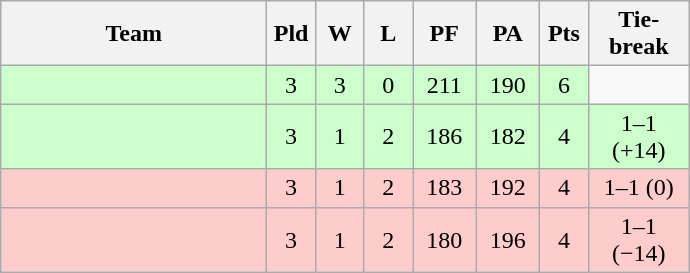<table class="wikitable" style="text-align:center;">
<tr>
<th width=170>Team</th>
<th width=25>Pld</th>
<th width=25>W</th>
<th width=25>L</th>
<th width=35>PF</th>
<th width=35>PA</th>
<th width=25>Pts</th>
<th width=60>Tie-break</th>
</tr>
<tr bgcolor=#ccffcc>
<td align="left"></td>
<td>3</td>
<td>3</td>
<td>0</td>
<td>211</td>
<td>190</td>
<td>6</td>
</tr>
<tr bgcolor=#ccffcc>
<td align="left"></td>
<td>3</td>
<td>1</td>
<td>2</td>
<td>186</td>
<td>182</td>
<td>4</td>
<td>1–1 (+14)</td>
</tr>
<tr bgcolor=#ffcccc>
<td align="left"></td>
<td>3</td>
<td>1</td>
<td>2</td>
<td>183</td>
<td>192</td>
<td>4</td>
<td>1–1 (0)</td>
</tr>
<tr bgcolor=#ffcccc>
<td align="left"></td>
<td>3</td>
<td>1</td>
<td>2</td>
<td>180</td>
<td>196</td>
<td>4</td>
<td>1–1 (−14)</td>
</tr>
</table>
